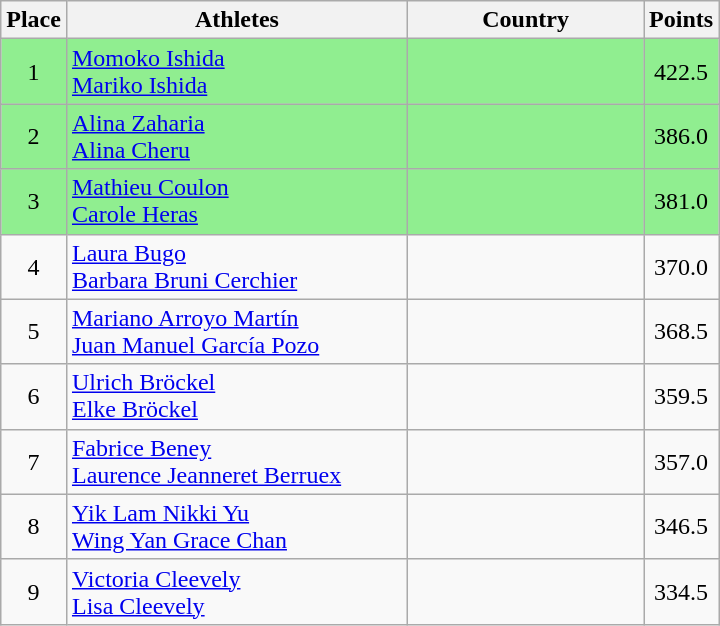<table class="wikitable">
<tr>
<th>Place</th>
<th width=220px>Athletes</th>
<th width=150px>Country</th>
<th>Points</th>
</tr>
<tr bgcolor=lightgreen>
<td align=center>1</td>
<td><a href='#'>Momoko Ishida</a><br><a href='#'>Mariko Ishida</a></td>
<td></td>
<td align=center>422.5</td>
</tr>
<tr bgcolor=lightgreen>
<td align=center>2</td>
<td><a href='#'>Alina Zaharia</a><br><a href='#'>Alina Cheru</a></td>
<td></td>
<td align=center>386.0</td>
</tr>
<tr bgcolor=lightgreen>
<td align=center>3</td>
<td><a href='#'>Mathieu Coulon</a><br><a href='#'>Carole Heras</a></td>
<td></td>
<td align=center>381.0</td>
</tr>
<tr>
<td align=center>4</td>
<td><a href='#'>Laura Bugo</a><br><a href='#'>Barbara Bruni Cerchier</a></td>
<td></td>
<td align=center>370.0</td>
</tr>
<tr>
<td align=center>5</td>
<td><a href='#'>Mariano Arroyo Martín</a><br><a href='#'>Juan Manuel García Pozo</a></td>
<td></td>
<td align=center>368.5</td>
</tr>
<tr>
<td align=center>6</td>
<td><a href='#'>Ulrich Bröckel</a><br><a href='#'>Elke Bröckel</a></td>
<td></td>
<td align=center>359.5</td>
</tr>
<tr>
<td align=center>7</td>
<td><a href='#'>Fabrice Beney</a><br><a href='#'>Laurence Jeanneret Berruex</a></td>
<td></td>
<td align=center>357.0</td>
</tr>
<tr>
<td align=center>8</td>
<td><a href='#'>Yik Lam Nikki Yu</a><br><a href='#'>Wing Yan Grace Chan</a></td>
<td></td>
<td align=center>346.5</td>
</tr>
<tr>
<td align=center>9</td>
<td><a href='#'>Victoria Cleevely</a><br><a href='#'>Lisa Cleevely</a></td>
<td></td>
<td align=center>334.5</td>
</tr>
</table>
